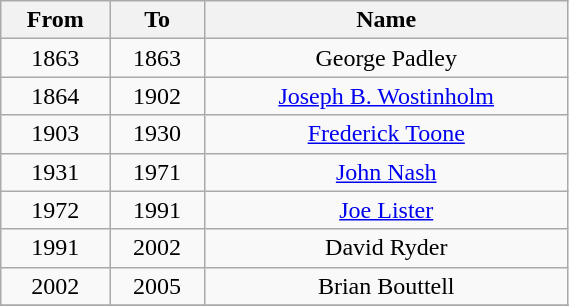<table class="wikitable" style="text-align:center; width:30%;">
<tr>
<th>From</th>
<th>To</th>
<th>Name</th>
</tr>
<tr>
<td>1863</td>
<td>1863</td>
<td>George Padley</td>
</tr>
<tr>
<td>1864</td>
<td>1902</td>
<td><a href='#'>Joseph B. Wostinholm</a></td>
</tr>
<tr>
<td>1903</td>
<td>1930</td>
<td><a href='#'>Frederick Toone</a></td>
</tr>
<tr>
<td>1931</td>
<td>1971</td>
<td><a href='#'>John Nash</a></td>
</tr>
<tr>
<td>1972</td>
<td>1991</td>
<td><a href='#'>Joe Lister</a></td>
</tr>
<tr>
<td>1991</td>
<td>2002</td>
<td>David Ryder</td>
</tr>
<tr>
<td>2002</td>
<td>2005</td>
<td>Brian Bouttell</td>
</tr>
<tr>
</tr>
</table>
